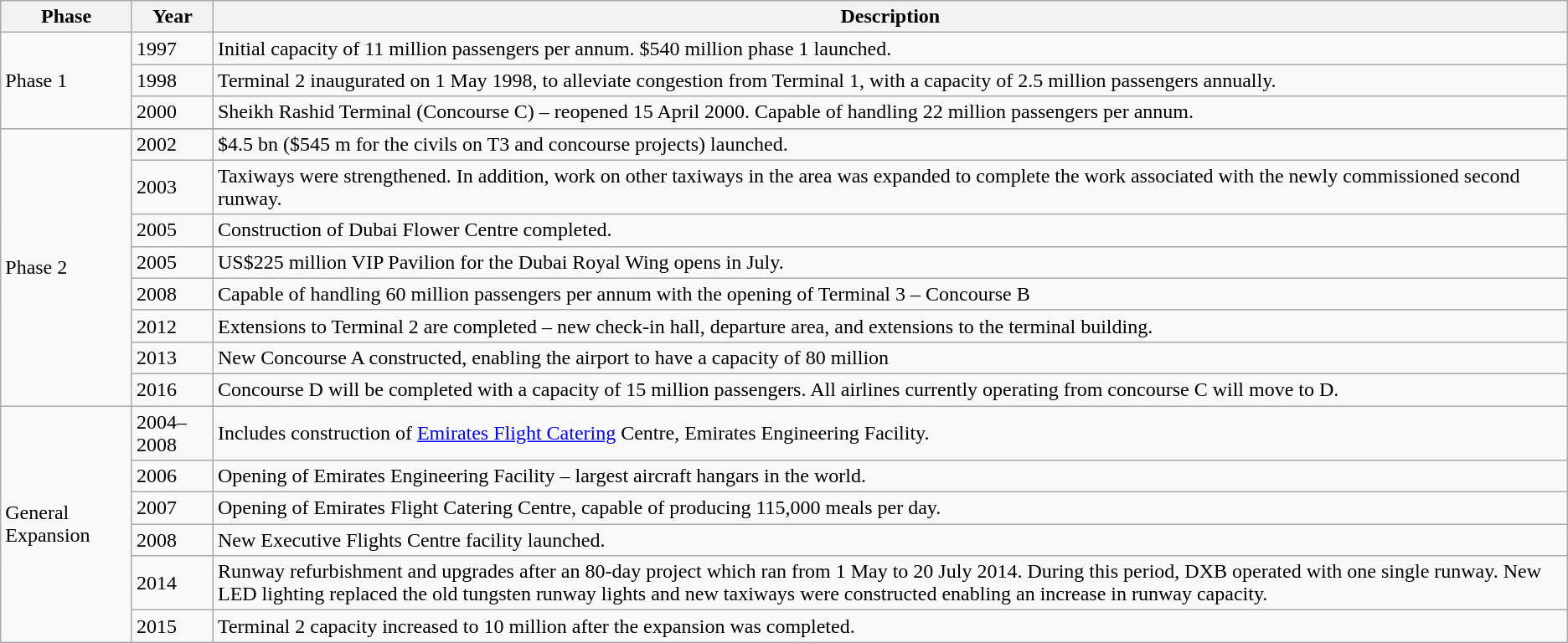<table class="wikitable">
<tr>
<th>Phase</th>
<th>Year</th>
<th>Description</th>
</tr>
<tr>
<td rowspan="3">Phase 1</td>
<td>1997</td>
<td>Initial capacity of 11 million passengers per annum. $540 million phase 1 launched.</td>
</tr>
<tr>
<td>1998</td>
<td>Terminal 2 inaugurated on 1 May 1998, to alleviate congestion from Terminal 1, with a capacity of 2.5 million passengers annually.</td>
</tr>
<tr>
<td>2000</td>
<td>Sheikh Rashid Terminal (Concourse C) – reopened 15 April 2000. Capable of handling 22 million passengers per annum.</td>
</tr>
<tr>
<td rowspan="9">Phase 2</td>
</tr>
<tr>
<td>2002</td>
<td>$4.5 bn ($545 m for the civils on T3 and concourse projects) launched.</td>
</tr>
<tr>
<td>2003</td>
<td>Taxiways were strengthened. In addition, work on other taxiways in the area was expanded to complete the work associated with the newly commissioned second runway.</td>
</tr>
<tr>
<td>2005</td>
<td>Construction of Dubai Flower Centre completed.</td>
</tr>
<tr>
<td>2005</td>
<td>US$225 million VIP Pavilion for the Dubai Royal Wing opens in July.</td>
</tr>
<tr>
<td>2008</td>
<td>Capable of handling 60 million passengers per annum with the opening of Terminal 3 – Concourse B</td>
</tr>
<tr>
<td>2012</td>
<td>Extensions to Terminal 2 are completed – new check-in hall, departure area, and extensions to the terminal building.</td>
</tr>
<tr>
<td>2013</td>
<td>New Concourse A constructed, enabling the airport to have a capacity of 80 million</td>
</tr>
<tr>
<td>2016</td>
<td>Concourse D will be completed with a capacity of 15 million passengers. All airlines currently operating from concourse C will move to D.</td>
</tr>
<tr>
<td rowspan="6">General Expansion</td>
<td>2004–2008</td>
<td>Includes construction of <a href='#'>Emirates Flight Catering</a> Centre, Emirates Engineering Facility.</td>
</tr>
<tr>
<td>2006</td>
<td>Opening of Emirates Engineering Facility – largest aircraft hangars in the world.</td>
</tr>
<tr>
<td>2007</td>
<td>Opening of Emirates Flight Catering Centre, capable of producing 115,000 meals per day.</td>
</tr>
<tr>
<td>2008</td>
<td>New Executive Flights Centre facility launched.</td>
</tr>
<tr>
<td>2014</td>
<td>Runway refurbishment and upgrades after an 80-day project which ran from 1 May to 20 July 2014. During this period, DXB operated with one single runway. New LED lighting replaced the old tungsten runway lights and new taxiways were constructed enabling an increase in runway capacity.</td>
</tr>
<tr>
<td>2015</td>
<td>Terminal 2 capacity increased to 10 million after the expansion was completed.</td>
</tr>
</table>
